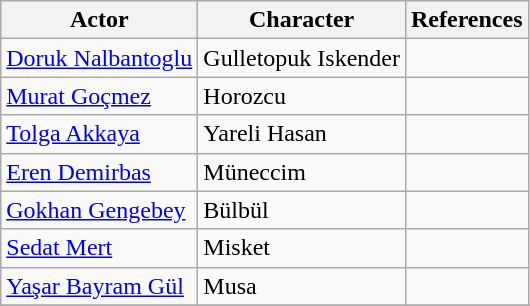<table class="wikitable">
<tr>
<th>Actor</th>
<th>Character</th>
<th>References</th>
</tr>
<tr>
<td><a href='#'>Doruk Nalbantoglu</a></td>
<td>Gulletopuk Iskender</td>
<td></td>
</tr>
<tr>
<td><a href='#'>Murat Goçmez</a></td>
<td>Horozcu</td>
<td></td>
</tr>
<tr>
<td><a href='#'>Tolga Akkaya</a></td>
<td>Yareli Hasan</td>
<td></td>
</tr>
<tr>
<td><a href='#'>Eren Demirbas</a></td>
<td>Müneccim</td>
<td></td>
</tr>
<tr>
<td><a href='#'>Gokhan Gengebey</a></td>
<td>Bülbül</td>
<td></td>
</tr>
<tr>
<td><a href='#'>Sedat Mert</a></td>
<td>Misket</td>
<td></td>
</tr>
<tr>
<td><a href='#'>Yaşar Bayram Gül</a></td>
<td>Musa</td>
<td></td>
</tr>
<tr>
</tr>
</table>
